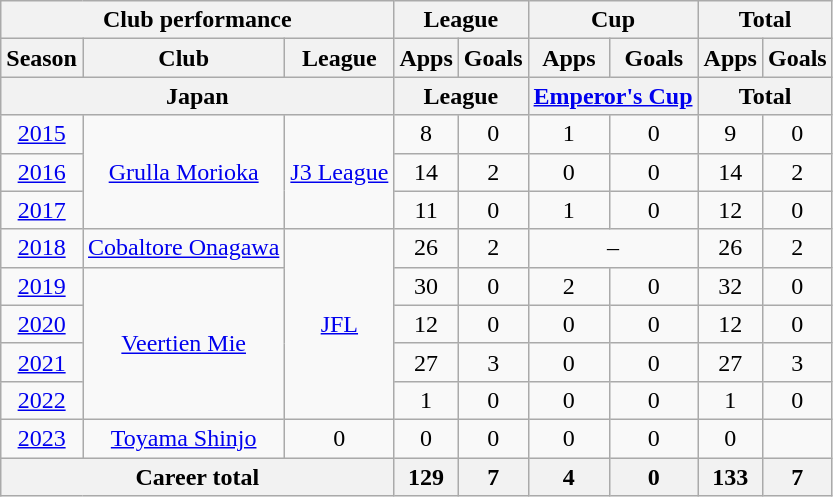<table class="wikitable" style="text-align:center">
<tr>
<th colspan=3>Club performance</th>
<th colspan=2>League</th>
<th colspan=2>Cup</th>
<th colspan=2>Total</th>
</tr>
<tr>
<th>Season</th>
<th>Club</th>
<th>League</th>
<th>Apps</th>
<th>Goals</th>
<th>Apps</th>
<th>Goals</th>
<th>Apps</th>
<th>Goals</th>
</tr>
<tr>
<th colspan=3>Japan</th>
<th colspan=2>League</th>
<th colspan=2><a href='#'>Emperor's Cup</a></th>
<th colspan=2>Total</th>
</tr>
<tr>
<td><a href='#'>2015</a></td>
<td rowspan="3"><a href='#'>Grulla Morioka</a></td>
<td rowspan="3"><a href='#'>J3 League</a></td>
<td>8</td>
<td>0</td>
<td>1</td>
<td>0</td>
<td>9</td>
<td>0</td>
</tr>
<tr>
<td><a href='#'>2016</a></td>
<td>14</td>
<td>2</td>
<td>0</td>
<td>0</td>
<td>14</td>
<td>2</td>
</tr>
<tr>
<td><a href='#'>2017</a></td>
<td>11</td>
<td>0</td>
<td>1</td>
<td>0</td>
<td>12</td>
<td>0</td>
</tr>
<tr>
<td><a href='#'>2018</a></td>
<td><a href='#'>Cobaltore Onagawa</a></td>
<td rowspan="5"><a href='#'>JFL</a></td>
<td>26</td>
<td>2</td>
<td colspan="2">–</td>
<td>26</td>
<td>2</td>
</tr>
<tr>
<td><a href='#'>2019</a></td>
<td rowspan="4"><a href='#'>Veertien Mie</a></td>
<td>30</td>
<td>0</td>
<td>2</td>
<td>0</td>
<td>32</td>
<td>0</td>
</tr>
<tr>
<td><a href='#'>2020</a></td>
<td>12</td>
<td>0</td>
<td>0</td>
<td>0</td>
<td>12</td>
<td>0</td>
</tr>
<tr>
<td><a href='#'>2021</a></td>
<td>27</td>
<td>3</td>
<td>0</td>
<td>0</td>
<td>27</td>
<td>3</td>
</tr>
<tr>
<td><a href='#'>2022</a></td>
<td>1</td>
<td>0</td>
<td>0</td>
<td>0</td>
<td>1</td>
<td>0</td>
</tr>
<tr>
<td><a href='#'>2023</a></td>
<td><a href='#'>Toyama Shinjo</a></td>
<td>0</td>
<td>0</td>
<td>0</td>
<td>0</td>
<td>0</td>
<td>0</td>
</tr>
<tr>
<th colspan=3>Career total</th>
<th>129</th>
<th>7</th>
<th>4</th>
<th>0</th>
<th>133</th>
<th>7</th>
</tr>
</table>
